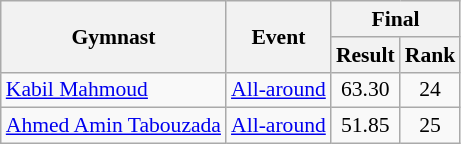<table class=wikitable style="font-size:90%">
<tr>
<th rowspan=2>Gymnast</th>
<th rowspan=2>Event</th>
<th colspan=2>Final</th>
</tr>
<tr>
<th>Result</th>
<th>Rank</th>
</tr>
<tr>
<td><a href='#'>Kabil Mahmoud</a></td>
<td><a href='#'>All-around</a></td>
<td align=center>63.30</td>
<td align=center>24</td>
</tr>
<tr>
<td><a href='#'>Ahmed Amin Tabouzada</a></td>
<td><a href='#'>All-around</a></td>
<td align=center>51.85</td>
<td align=center>25</td>
</tr>
</table>
